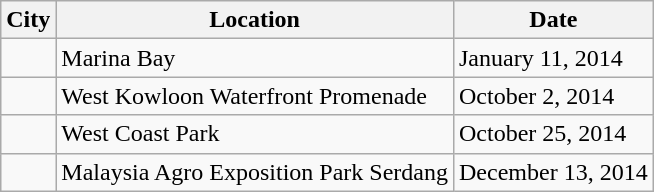<table class="wikitable">
<tr>
<th>City</th>
<th>Location</th>
<th>Date</th>
</tr>
<tr>
<td></td>
<td>Marina Bay</td>
<td>January 11, 2014</td>
</tr>
<tr>
<td></td>
<td>West Kowloon Waterfront Promenade</td>
<td>October 2, 2014</td>
</tr>
<tr>
<td></td>
<td>West Coast Park</td>
<td>October 25, 2014</td>
</tr>
<tr>
<td></td>
<td>Malaysia Agro Exposition Park Serdang</td>
<td>December 13, 2014</td>
</tr>
</table>
